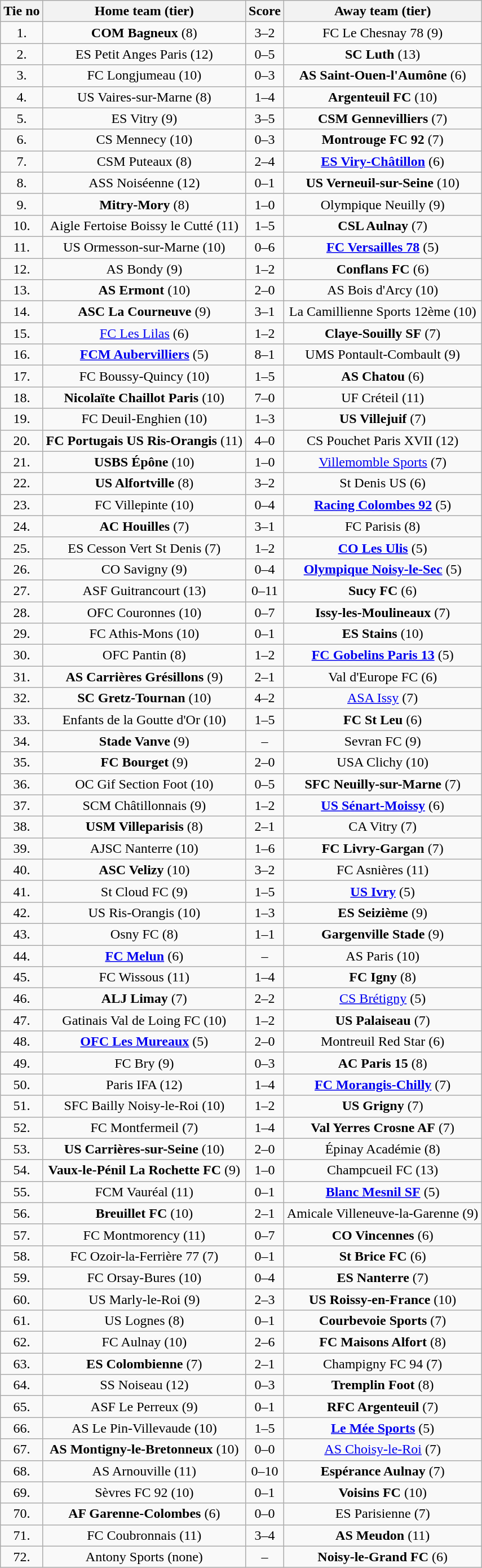<table class="wikitable" style="text-align: center">
<tr>
<th>Tie no</th>
<th>Home team (tier)</th>
<th>Score</th>
<th>Away team (tier)</th>
</tr>
<tr>
<td>1.</td>
<td><strong>COM Bagneux</strong> (8)</td>
<td>3–2</td>
<td>FC Le Chesnay 78 (9)</td>
</tr>
<tr>
<td>2.</td>
<td>ES Petit Anges Paris (12)</td>
<td>0–5</td>
<td><strong>SC Luth</strong> (13)</td>
</tr>
<tr>
<td>3.</td>
<td>FC Longjumeau (10)</td>
<td>0–3</td>
<td><strong>AS Saint-Ouen-l'Aumône</strong> (6)</td>
</tr>
<tr>
<td>4.</td>
<td>US Vaires-sur-Marne (8)</td>
<td>1–4</td>
<td><strong>Argenteuil FC</strong> (10)</td>
</tr>
<tr>
<td>5.</td>
<td>ES Vitry (9)</td>
<td>3–5 </td>
<td><strong>CSM Gennevilliers</strong> (7)</td>
</tr>
<tr>
<td>6.</td>
<td>CS Mennecy (10)</td>
<td>0–3</td>
<td><strong>Montrouge FC 92</strong> (7)</td>
</tr>
<tr>
<td>7.</td>
<td>CSM Puteaux (8)</td>
<td>2–4</td>
<td><strong><a href='#'>ES Viry-Châtillon</a></strong> (6)</td>
</tr>
<tr>
<td>8.</td>
<td>ASS Noiséenne (12)</td>
<td>0–1</td>
<td><strong>US Verneuil-sur-Seine</strong> (10)</td>
</tr>
<tr>
<td>9.</td>
<td><strong>Mitry-Mory</strong> (8)</td>
<td>1–0</td>
<td>Olympique Neuilly (9)</td>
</tr>
<tr>
<td>10.</td>
<td>Aigle Fertoise Boissy le Cutté (11)</td>
<td>1–5</td>
<td><strong>CSL Aulnay</strong> (7)</td>
</tr>
<tr>
<td>11.</td>
<td>US Ormesson-sur-Marne (10)</td>
<td>0–6</td>
<td><strong><a href='#'>FC Versailles 78</a></strong> (5)</td>
</tr>
<tr>
<td>12.</td>
<td>AS Bondy (9)</td>
<td>1–2</td>
<td><strong>Conflans FC</strong> (6)</td>
</tr>
<tr>
<td>13.</td>
<td><strong>AS Ermont</strong> (10)</td>
<td>2–0</td>
<td>AS Bois d'Arcy (10)</td>
</tr>
<tr>
<td>14.</td>
<td><strong>ASC La Courneuve</strong> (9)</td>
<td>3–1</td>
<td>La Camillienne Sports 12ème (10)</td>
</tr>
<tr>
<td>15.</td>
<td><a href='#'>FC Les Lilas</a> (6)</td>
<td>1–2</td>
<td><strong>Claye-Souilly SF</strong> (7)</td>
</tr>
<tr>
<td>16.</td>
<td><strong><a href='#'>FCM Aubervilliers</a></strong> (5)</td>
<td>8–1</td>
<td>UMS Pontault-Combault (9)</td>
</tr>
<tr>
<td>17.</td>
<td>FC Boussy-Quincy (10)</td>
<td>1–5</td>
<td><strong>AS Chatou</strong> (6)</td>
</tr>
<tr>
<td>18.</td>
<td><strong>Nicolaïte Chaillot Paris</strong> (10)</td>
<td>7–0</td>
<td>UF Créteil (11)</td>
</tr>
<tr>
<td>19.</td>
<td>FC Deuil-Enghien (10)</td>
<td>1–3</td>
<td><strong>US Villejuif</strong> (7)</td>
</tr>
<tr>
<td>20.</td>
<td><strong>FC Portugais US Ris-Orangis</strong> (11)</td>
<td>4–0</td>
<td>CS Pouchet Paris XVII (12)</td>
</tr>
<tr>
<td>21.</td>
<td><strong>USBS Épône</strong> (10)</td>
<td>1–0</td>
<td><a href='#'>Villemomble Sports</a> (7)</td>
</tr>
<tr>
<td>22.</td>
<td><strong>US Alfortville</strong> (8)</td>
<td>3–2 </td>
<td>St Denis US (6)</td>
</tr>
<tr>
<td>23.</td>
<td>FC Villepinte (10)</td>
<td>0–4</td>
<td><strong><a href='#'>Racing Colombes 92</a></strong> (5)</td>
</tr>
<tr>
<td>24.</td>
<td><strong>AC Houilles</strong> (7)</td>
<td>3–1</td>
<td>FC Parisis (8)</td>
</tr>
<tr>
<td>25.</td>
<td>ES Cesson Vert St Denis (7)</td>
<td>1–2</td>
<td><strong><a href='#'>CO Les Ulis</a></strong> (5)</td>
</tr>
<tr>
<td>26.</td>
<td>CO Savigny (9)</td>
<td>0–4</td>
<td><strong><a href='#'>Olympique Noisy-le-Sec</a></strong> (5)</td>
</tr>
<tr>
<td>27.</td>
<td>ASF Guitrancourt (13)</td>
<td>0–11</td>
<td><strong>Sucy FC</strong> (6)</td>
</tr>
<tr>
<td>28.</td>
<td>OFC Couronnes (10)</td>
<td>0–7</td>
<td><strong>Issy-les-Moulineaux</strong> (7)</td>
</tr>
<tr>
<td>29.</td>
<td>FC Athis-Mons (10)</td>
<td>0–1</td>
<td><strong>ES Stains</strong> (10)</td>
</tr>
<tr>
<td>30.</td>
<td>OFC Pantin (8)</td>
<td>1–2</td>
<td><strong><a href='#'>FC Gobelins Paris 13</a></strong> (5)</td>
</tr>
<tr>
<td>31.</td>
<td><strong>AS Carrières Grésillons</strong> (9)</td>
<td>2–1</td>
<td>Val d'Europe FC (6)</td>
</tr>
<tr>
<td>32.</td>
<td><strong>SC Gretz-Tournan</strong> (10)</td>
<td>4–2</td>
<td><a href='#'>ASA Issy</a> (7)</td>
</tr>
<tr>
<td>33.</td>
<td>Enfants de la Goutte d'Or (10)</td>
<td>1–5</td>
<td><strong>FC St Leu</strong> (6)</td>
</tr>
<tr>
<td>34.</td>
<td><strong>Stade Vanve</strong> (9)</td>
<td>–</td>
<td>Sevran FC (9)</td>
</tr>
<tr>
<td>35.</td>
<td><strong>FC Bourget</strong> (9)</td>
<td>2–0</td>
<td>USA Clichy (10)</td>
</tr>
<tr>
<td>36.</td>
<td>OC Gif Section Foot (10)</td>
<td>0–5</td>
<td><strong>SFC Neuilly-sur-Marne</strong> (7)</td>
</tr>
<tr>
<td>37.</td>
<td>SCM Châtillonnais (9)</td>
<td>1–2</td>
<td><strong><a href='#'>US Sénart-Moissy</a></strong> (6)</td>
</tr>
<tr>
<td>38.</td>
<td><strong>USM Villeparisis</strong> (8)</td>
<td>2–1</td>
<td>CA Vitry (7)</td>
</tr>
<tr>
<td>39.</td>
<td>AJSC Nanterre (10)</td>
<td>1–6</td>
<td><strong>FC Livry-Gargan</strong> (7)</td>
</tr>
<tr>
<td>40.</td>
<td><strong>ASC Velizy</strong> (10)</td>
<td>3–2</td>
<td>FC Asnières (11)</td>
</tr>
<tr>
<td>41.</td>
<td>St Cloud FC (9)</td>
<td>1–5</td>
<td><strong><a href='#'>US Ivry</a></strong> (5)</td>
</tr>
<tr>
<td>42.</td>
<td>US Ris-Orangis (10)</td>
<td>1–3</td>
<td><strong>ES Seizième</strong> (9)</td>
</tr>
<tr>
<td>43.</td>
<td>Osny FC (8)</td>
<td>1–1 </td>
<td><strong>Gargenville Stade</strong> (9)</td>
</tr>
<tr>
<td>44.</td>
<td><strong><a href='#'>FC Melun</a></strong> (6)</td>
<td>–</td>
<td>AS Paris (10)</td>
</tr>
<tr>
<td>45.</td>
<td>FC Wissous (11)</td>
<td>1–4</td>
<td><strong>FC Igny</strong> (8)</td>
</tr>
<tr>
<td>46.</td>
<td><strong>ALJ Limay</strong> (7)</td>
<td>2–2 </td>
<td><a href='#'>CS Brétigny</a> (5)</td>
</tr>
<tr>
<td>47.</td>
<td>Gatinais Val de Loing FC (10)</td>
<td>1–2</td>
<td><strong>US Palaiseau</strong> (7)</td>
</tr>
<tr>
<td>48.</td>
<td><strong><a href='#'>OFC Les Mureaux</a></strong> (5)</td>
<td>2–0</td>
<td>Montreuil Red Star (6)</td>
</tr>
<tr>
<td>49.</td>
<td>FC Bry (9)</td>
<td>0–3</td>
<td><strong>AC Paris 15</strong> (8)</td>
</tr>
<tr>
<td>50.</td>
<td>Paris IFA (12)</td>
<td>1–4</td>
<td><strong><a href='#'>FC Morangis-Chilly</a></strong> (7)</td>
</tr>
<tr>
<td>51.</td>
<td>SFC Bailly Noisy-le-Roi (10)</td>
<td>1–2</td>
<td><strong>US Grigny</strong> (7)</td>
</tr>
<tr>
<td>52.</td>
<td>FC Montfermeil (7)</td>
<td>1–4</td>
<td><strong>Val Yerres Crosne AF</strong> (7)</td>
</tr>
<tr>
<td>53.</td>
<td><strong>US Carrières-sur-Seine</strong> (10)</td>
<td>2–0</td>
<td>Épinay Académie (8)</td>
</tr>
<tr>
<td>54.</td>
<td><strong>Vaux-le-Pénil La Rochette FC</strong> (9)</td>
<td>1–0</td>
<td>Champcueil FC (13)</td>
</tr>
<tr>
<td>55.</td>
<td>FCM Vauréal (11)</td>
<td>0–1</td>
<td><strong><a href='#'>Blanc Mesnil SF</a></strong> (5)</td>
</tr>
<tr>
<td>56.</td>
<td><strong>Breuillet FC</strong> (10)</td>
<td>2–1</td>
<td>Amicale Villeneuve-la-Garenne (9)</td>
</tr>
<tr>
<td>57.</td>
<td>FC Montmorency (11)</td>
<td>0–7</td>
<td><strong>CO Vincennes</strong> (6)</td>
</tr>
<tr>
<td>58.</td>
<td>FC Ozoir-la-Ferrière 77 (7)</td>
<td>0–1</td>
<td><strong>St Brice FC</strong> (6)</td>
</tr>
<tr>
<td>59.</td>
<td>FC Orsay-Bures (10)</td>
<td>0–4</td>
<td><strong>ES Nanterre</strong> (7)</td>
</tr>
<tr>
<td>60.</td>
<td>US Marly-le-Roi (9)</td>
<td>2–3</td>
<td><strong>US Roissy-en-France</strong> (10)</td>
</tr>
<tr>
<td>61.</td>
<td>US Lognes (8)</td>
<td>0–1</td>
<td><strong>Courbevoie Sports</strong> (7)</td>
</tr>
<tr>
<td>62.</td>
<td>FC Aulnay (10)</td>
<td>2–6</td>
<td><strong>FC Maisons Alfort</strong> (8)</td>
</tr>
<tr>
<td>63.</td>
<td><strong>ES Colombienne</strong> (7)</td>
<td>2–1</td>
<td>Champigny FC 94 (7)</td>
</tr>
<tr>
<td>64.</td>
<td>SS Noiseau (12)</td>
<td>0–3</td>
<td><strong>Tremplin Foot</strong> (8)</td>
</tr>
<tr>
<td>65.</td>
<td>ASF Le Perreux (9)</td>
<td>0–1</td>
<td><strong>RFC Argenteuil</strong> (7)</td>
</tr>
<tr>
<td>66.</td>
<td>AS Le Pin-Villevaude (10)</td>
<td>1–5</td>
<td><strong><a href='#'>Le Mée Sports</a></strong> (5)</td>
</tr>
<tr>
<td>67.</td>
<td><strong>AS Montigny-le-Bretonneux</strong> (10)</td>
<td>0–0 </td>
<td><a href='#'>AS Choisy-le-Roi</a> (7)</td>
</tr>
<tr>
<td>68.</td>
<td>AS Arnouville (11)</td>
<td>0–10</td>
<td><strong>Espérance Aulnay</strong> (7)</td>
</tr>
<tr>
<td>69.</td>
<td>Sèvres FC 92 (10)</td>
<td>0–1</td>
<td><strong>Voisins FC</strong> (10)</td>
</tr>
<tr>
<td>70.</td>
<td><strong>AF Garenne-Colombes</strong> (6)</td>
<td>0–0 </td>
<td>ES Parisienne (7)</td>
</tr>
<tr>
<td>71.</td>
<td>FC Coubronnais (11)</td>
<td>3–4</td>
<td><strong>AS Meudon</strong> (11)</td>
</tr>
<tr>
<td>72.</td>
<td>Antony Sports (none)</td>
<td>–</td>
<td><strong>Noisy-le-Grand FC</strong> (6)</td>
</tr>
</table>
